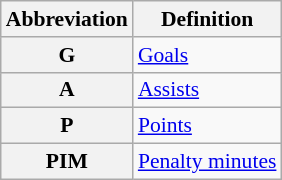<table class="wikitable" style="font-size:90%;">
<tr>
<th scope="col">Abbreviation</th>
<th scope="col">Definition</th>
</tr>
<tr>
<th scope="row">G</th>
<td><a href='#'>Goals</a></td>
</tr>
<tr>
<th scope="row">A</th>
<td><a href='#'>Assists</a></td>
</tr>
<tr>
<th scope="row">P</th>
<td><a href='#'>Points</a></td>
</tr>
<tr>
<th scope="row">PIM</th>
<td><a href='#'>Penalty minutes</a></td>
</tr>
</table>
